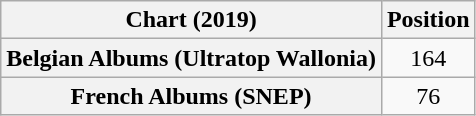<table class="wikitable sortable plainrowheaders" style="text-align:center">
<tr>
<th scope="col">Chart (2019)</th>
<th scope="col">Position</th>
</tr>
<tr>
<th scope="row">Belgian Albums (Ultratop Wallonia)</th>
<td>164</td>
</tr>
<tr>
<th scope="row">French Albums (SNEP)</th>
<td>76</td>
</tr>
</table>
